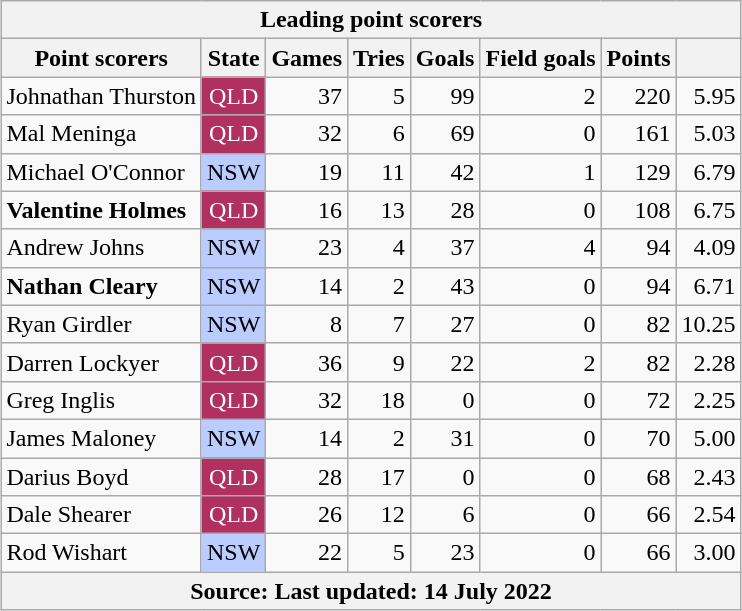<table class="wikitable sortable" style="margin: 1em auto; text-align:right">
<tr>
<th colspan=8>Leading point scorers</th>
</tr>
<tr>
<th>Point scorers</th>
<th>State</th>
<th>Games</th>
<th>Tries</th>
<th>Goals</th>
<th>Field goals</th>
<th>Points</th>
<th></th>
</tr>
<tr>
<td align=left>Johnathan Thurston</td>
<td style="background:#b03060; color:white; text-align:center">QLD</td>
<td>37</td>
<td>5</td>
<td>99</td>
<td>2</td>
<td>220</td>
<td>5.95</td>
</tr>
<tr>
<td align=left>Mal Meninga</td>
<td style="background:#b03060; color:white; text-align:center">QLD</td>
<td>32</td>
<td>6</td>
<td>69</td>
<td>0</td>
<td>161</td>
<td>5.03</td>
</tr>
<tr>
<td align=left>Michael O'Connor</td>
<td style="background:#bcf; text-align:center">NSW</td>
<td>19</td>
<td>11</td>
<td>42</td>
<td>1</td>
<td>129</td>
<td>6.79</td>
</tr>
<tr>
<td align="left"><strong>Valentine Holmes</strong></td>
<td style="background:#b03060; color:white; text-align:center">QLD</td>
<td>16</td>
<td>13</td>
<td>28</td>
<td>0</td>
<td>108</td>
<td>6.75</td>
</tr>
<tr>
<td align=left>Andrew Johns</td>
<td style="background:#bcf; text-align:center">NSW</td>
<td>23</td>
<td>4</td>
<td>37</td>
<td>4</td>
<td>94</td>
<td>4.09</td>
</tr>
<tr>
<td align=left><strong>Nathan Cleary</strong></td>
<td style="background:#bcf; text-align:center">NSW</td>
<td>14</td>
<td>2</td>
<td>43</td>
<td>0</td>
<td>94</td>
<td>6.71</td>
</tr>
<tr>
<td align=left>Ryan Girdler</td>
<td style="background:#bcf; text-align:center">NSW</td>
<td>8</td>
<td>7</td>
<td>27</td>
<td>0</td>
<td>82</td>
<td>10.25</td>
</tr>
<tr>
<td align="left">Darren Lockyer</td>
<td style="background:#b03060; color:white; text-align:center">QLD</td>
<td>36</td>
<td>9</td>
<td>22</td>
<td>2</td>
<td>82</td>
<td>2.28</td>
</tr>
<tr>
<td align=left>Greg Inglis</td>
<td style="background:#b03060; color:white; text-align:center">QLD</td>
<td>32</td>
<td>18</td>
<td>0</td>
<td>0</td>
<td>72</td>
<td>2.25</td>
</tr>
<tr>
<td align=left>James Maloney</td>
<td style="background:#bcf; text-align:center">NSW</td>
<td>14</td>
<td>2</td>
<td>31</td>
<td>0</td>
<td>70</td>
<td>5.00</td>
</tr>
<tr>
<td align=left>Darius Boyd</td>
<td style="background:#b03060; color:white; text-align:center">QLD</td>
<td>28</td>
<td>17</td>
<td>0</td>
<td>0</td>
<td>68</td>
<td>2.43</td>
</tr>
<tr>
<td align=left>Dale Shearer</td>
<td style="background:#b03060; color:white; text-align:center">QLD</td>
<td>26</td>
<td>12</td>
<td>6</td>
<td>0</td>
<td>66</td>
<td>2.54</td>
</tr>
<tr>
<td align=left>Rod Wishart</td>
<td style="background:#bcf; text-align:center">NSW</td>
<td>22</td>
<td>5</td>
<td>23</td>
<td>0</td>
<td>66</td>
<td>3.00</td>
</tr>
<tr>
<th colspan=8>Source:  Last updated: 14 July 2022</th>
</tr>
</table>
